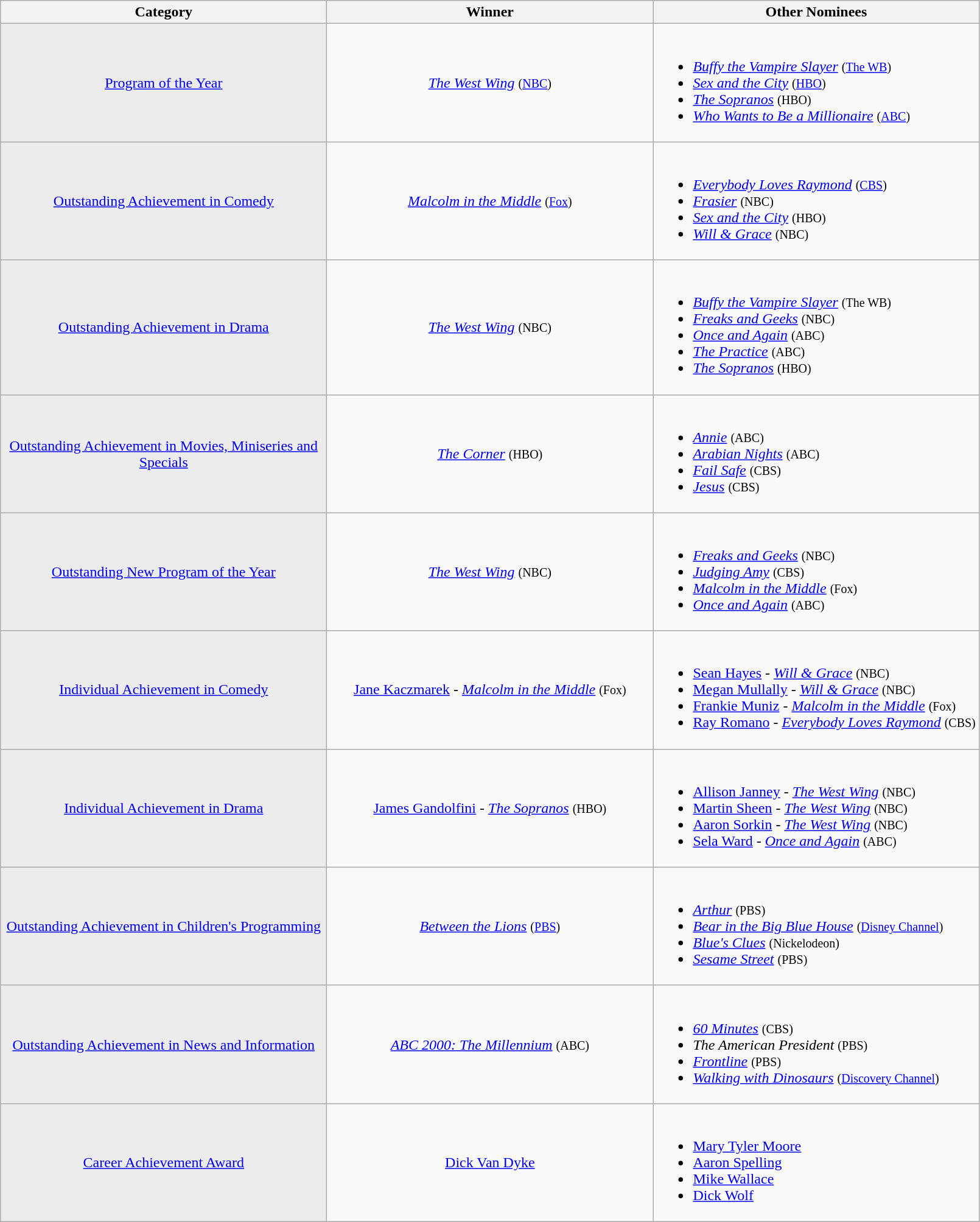<table class="wikitable">
<tr>
<th width="350">Category</th>
<th width="350">Winner</th>
<th width="350">Other Nominees</th>
</tr>
<tr>
<td align="center" style="background: #ececec; color: grey; vertical-align: middle; text-align: center;" class="table-na"><a href='#'>Program of the Year</a></td>
<td align="center"><em><a href='#'>The West Wing</a></em> <small>(<a href='#'>NBC</a>)</small></td>
<td><br><ul><li><em><a href='#'>Buffy the Vampire Slayer</a></em> <small>(<a href='#'>The WB</a>)</small></li><li><em><a href='#'>Sex and the City</a></em> <small>(<a href='#'>HBO</a>)</small></li><li><em><a href='#'>The Sopranos</a></em> <small>(HBO)</small></li><li><em><a href='#'>Who Wants to Be a Millionaire</a></em> <small>(<a href='#'>ABC</a>)</small></li></ul></td>
</tr>
<tr>
<td align="center" style="background: #ececec; color: grey; vertical-align: middle; text-align: center;" class="table-na"><a href='#'>Outstanding Achievement in Comedy</a></td>
<td align="center"><em><a href='#'>Malcolm in the Middle</a></em> <small>(<a href='#'>Fox</a>)</small></td>
<td><br><ul><li><em><a href='#'>Everybody Loves Raymond</a></em> <small>(<a href='#'>CBS</a>)</small></li><li><em><a href='#'>Frasier</a></em> <small>(NBC)</small></li><li><em><a href='#'>Sex and the City</a></em> <small>(HBO)</small></li><li><em><a href='#'>Will & Grace</a></em> <small>(NBC)</small></li></ul></td>
</tr>
<tr>
<td align="center" style="background: #ececec; color: grey; vertical-align: middle; text-align: center;" class="table-na"><a href='#'>Outstanding Achievement in Drama</a></td>
<td align="center"><em><a href='#'>The West Wing</a></em> <small>(NBC)</small></td>
<td><br><ul><li><em><a href='#'>Buffy the Vampire Slayer</a></em> <small>(The WB)</small></li><li><em><a href='#'>Freaks and Geeks</a></em> <small>(NBC)</small></li><li><em><a href='#'>Once and Again</a></em> <small>(ABC)</small></li><li><em><a href='#'>The Practice</a></em> <small>(ABC)</small></li><li><em><a href='#'>The Sopranos</a></em> <small>(HBO)</small></li></ul></td>
</tr>
<tr>
<td align="center" style="background: #ececec; color: grey; vertical-align: middle; text-align: center;" class="table-na"><a href='#'>Outstanding Achievement in Movies, Miniseries and Specials</a></td>
<td align="center"><em><a href='#'>The Corner</a></em> <small>(HBO)</small></td>
<td><br><ul><li><em><a href='#'>Annie</a></em> <small>(ABC)</small></li><li><em><a href='#'>Arabian Nights</a></em> <small>(ABC)</small></li><li><em><a href='#'>Fail Safe</a></em> <small>(CBS)</small></li><li><em><a href='#'>Jesus</a></em> <small>(CBS)</small></li></ul></td>
</tr>
<tr>
<td align="center" style="background: #ececec; color: grey; vertical-align: middle; text-align: center;" class="table-na"><a href='#'>Outstanding New Program of the Year</a></td>
<td align="center"><em><a href='#'>The West Wing</a></em> <small>(NBC)</small></td>
<td><br><ul><li><em><a href='#'>Freaks and Geeks</a></em> <small>(NBC)</small></li><li><em><a href='#'>Judging Amy</a></em> <small>(CBS)</small></li><li><em><a href='#'>Malcolm in the Middle</a></em> <small>(Fox)</small></li><li><em><a href='#'>Once and Again</a></em> <small>(ABC)</small></li></ul></td>
</tr>
<tr>
<td align="center" style="background: #ececec; color: grey; vertical-align: middle; text-align: center;" class="table-na"><a href='#'>Individual Achievement in Comedy</a></td>
<td align="center"><a href='#'>Jane Kaczmarek</a> - <em><a href='#'>Malcolm in the Middle</a></em> <small>(Fox)</small></td>
<td><br><ul><li><a href='#'>Sean Hayes</a> - <em><a href='#'>Will & Grace</a></em> <small>(NBC)</small></li><li><a href='#'>Megan Mullally</a> - <em><a href='#'>Will & Grace</a></em> <small>(NBC)</small></li><li><a href='#'>Frankie Muniz</a> - <em><a href='#'>Malcolm in the Middle</a></em> <small>(Fox)</small></li><li><a href='#'>Ray Romano</a> - <em><a href='#'>Everybody Loves Raymond</a></em> <small>(CBS)</small></li></ul></td>
</tr>
<tr>
<td align="center" style="background: #ececec; color: grey; vertical-align: middle; text-align: center;" class="table-na"><a href='#'>Individual Achievement in Drama</a></td>
<td align="center"><a href='#'>James Gandolfini</a> - <em><a href='#'>The Sopranos</a></em> <small>(HBO)</small></td>
<td><br><ul><li><a href='#'>Allison Janney</a> - <em><a href='#'>The West Wing</a></em> <small>(NBC)</small></li><li><a href='#'>Martin Sheen</a> - <em><a href='#'>The West Wing</a></em> <small>(NBC)</small></li><li><a href='#'>Aaron Sorkin</a> - <em><a href='#'>The West Wing</a></em> <small>(NBC)</small></li><li><a href='#'>Sela Ward</a> - <em><a href='#'>Once and Again</a></em> <small>(ABC)</small></li></ul></td>
</tr>
<tr>
<td align="center" style="background: #ececec; color: grey; vertical-align: middle; text-align: center;" class="table-na"><a href='#'>Outstanding Achievement in Children's Programming</a></td>
<td align="center"><em><a href='#'>Between the Lions</a></em> <small>(<a href='#'>PBS</a>)</small></td>
<td><br><ul><li><em><a href='#'>Arthur</a></em> <small>(PBS)</small></li><li><em><a href='#'>Bear in the Big Blue House</a></em> <small>(<a href='#'>Disney Channel</a>)</small></li><li><em><a href='#'>Blue's Clues</a></em> <small>(Nickelodeon)</small></li><li><em><a href='#'>Sesame Street</a></em> <small>(PBS)</small></li></ul></td>
</tr>
<tr>
<td align="center" style="background: #ececec; color: grey; vertical-align: middle; text-align: center;" class="table-na"><a href='#'>Outstanding Achievement in News and Information</a></td>
<td align="center"><em><a href='#'>ABC 2000: The Millennium</a></em> <small>(ABC)</small></td>
<td><br><ul><li><em><a href='#'>60 Minutes</a></em> <small>(CBS)</small></li><li><em>The American President</em> <small>(PBS)</small></li><li><em><a href='#'>Frontline</a></em> <small>(PBS)</small></li><li><em><a href='#'>Walking with Dinosaurs</a></em> <small>(<a href='#'>Discovery Channel</a>)</small></li></ul></td>
</tr>
<tr>
<td align="center" style="background: #ececec; color: grey; vertical-align: middle; text-align: center;" class="table-na"><a href='#'>Career Achievement Award</a></td>
<td align="center"><a href='#'>Dick Van Dyke</a></td>
<td><br><ul><li><a href='#'>Mary Tyler Moore</a></li><li><a href='#'>Aaron Spelling</a></li><li><a href='#'>Mike Wallace</a></li><li><a href='#'>Dick Wolf</a></li></ul></td>
</tr>
</table>
